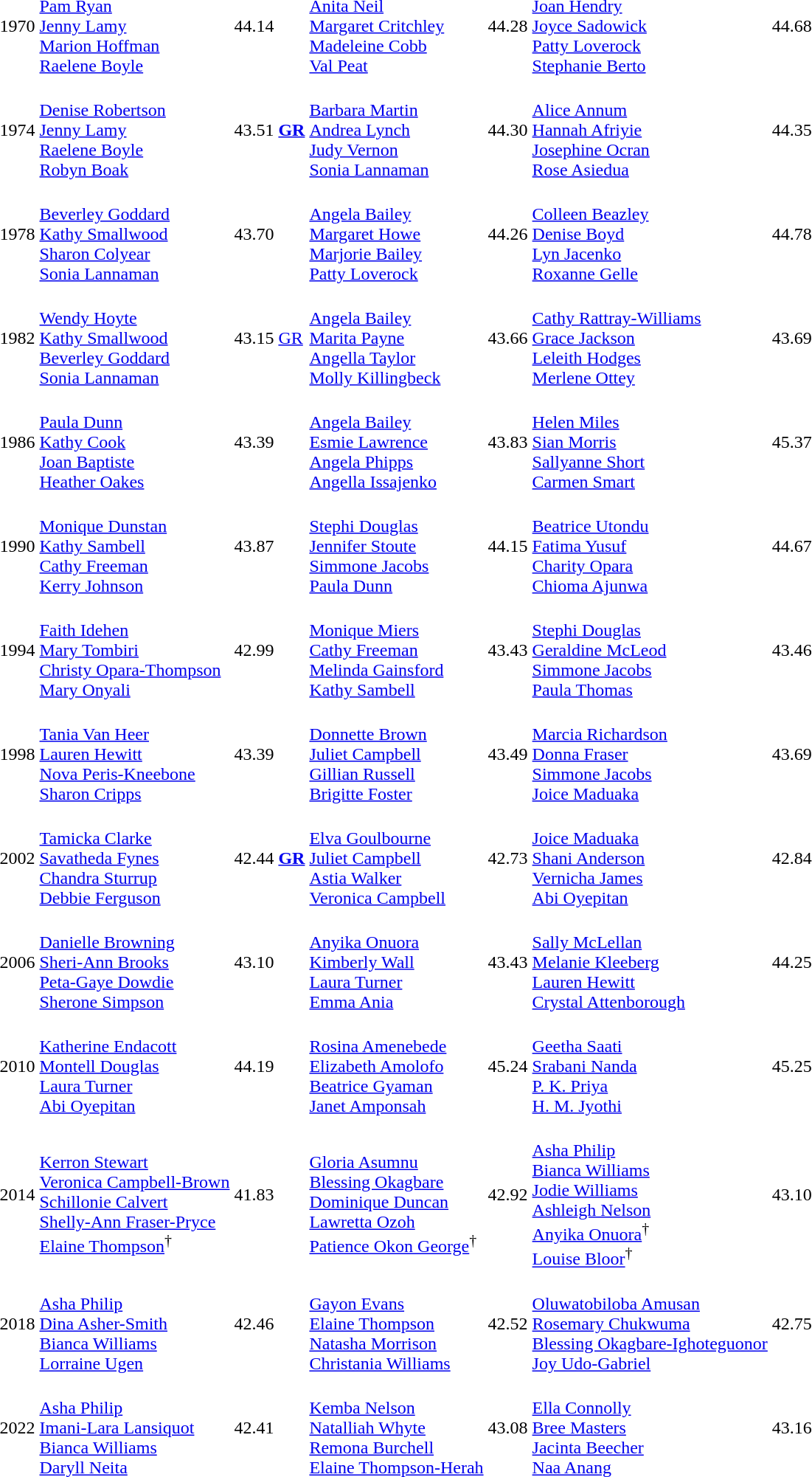<table>
<tr>
<td>1970</td>
<td><br><a href='#'>Pam Ryan</a><br><a href='#'>Jenny Lamy</a><br><a href='#'>Marion Hoffman</a><br><a href='#'>Raelene Boyle</a></td>
<td>44.14</td>
<td><br><a href='#'>Anita Neil</a><br><a href='#'>Margaret Critchley</a><br><a href='#'>Madeleine Cobb</a><br><a href='#'>Val Peat</a></td>
<td>44.28</td>
<td><br><a href='#'>Joan Hendry</a><br><a href='#'>Joyce Sadowick</a><br><a href='#'>Patty Loverock</a><br><a href='#'>Stephanie Berto</a></td>
<td>44.68</td>
</tr>
<tr>
<td>1974</td>
<td><br><a href='#'>Denise Robertson</a><br><a href='#'>Jenny Lamy</a><br><a href='#'>Raelene Boyle</a><br><a href='#'>Robyn Boak</a></td>
<td>43.51 <strong><a href='#'>GR</a></strong></td>
<td><br><a href='#'>Barbara Martin</a><br><a href='#'>Andrea Lynch</a><br><a href='#'>Judy Vernon</a><br><a href='#'>Sonia Lannaman</a></td>
<td>44.30</td>
<td><br><a href='#'>Alice Annum</a><br><a href='#'>Hannah Afriyie</a><br><a href='#'>Josephine Ocran</a><br><a href='#'>Rose Asiedua</a></td>
<td>44.35</td>
</tr>
<tr>
<td>1978</td>
<td><br><a href='#'>Beverley Goddard</a><br><a href='#'>Kathy Smallwood</a><br><a href='#'>Sharon Colyear</a><br><a href='#'>Sonia Lannaman</a></td>
<td>43.70</td>
<td><br><a href='#'>Angela Bailey</a><br><a href='#'>Margaret Howe</a><br><a href='#'>Marjorie Bailey</a><br><a href='#'>Patty Loverock</a></td>
<td>44.26</td>
<td><br><a href='#'>Colleen Beazley</a><br><a href='#'>Denise Boyd</a><br><a href='#'>Lyn Jacenko</a><br><a href='#'>Roxanne Gelle</a></td>
<td>44.78</td>
</tr>
<tr>
<td>1982</td>
<td><br><a href='#'>Wendy Hoyte</a><br><a href='#'>Kathy Smallwood</a><br><a href='#'>Beverley Goddard</a><br><a href='#'>Sonia Lannaman</a></td>
<td>43.15 <a href='#'>GR</a></td>
<td><br><a href='#'>Angela Bailey</a><br><a href='#'>Marita Payne</a><br><a href='#'>Angella Taylor</a><br><a href='#'>Molly Killingbeck</a></td>
<td>43.66</td>
<td><br><a href='#'>Cathy Rattray-Williams</a><br><a href='#'>Grace Jackson</a><br><a href='#'>Leleith Hodges</a><br><a href='#'>Merlene Ottey</a></td>
<td>43.69</td>
</tr>
<tr>
<td>1986</td>
<td><br><a href='#'>Paula Dunn</a><br><a href='#'>Kathy Cook</a><br><a href='#'>Joan Baptiste</a><br><a href='#'>Heather Oakes</a></td>
<td>43.39</td>
<td><br><a href='#'>Angela Bailey</a><br><a href='#'>Esmie Lawrence</a><br><a href='#'>Angela Phipps</a><br><a href='#'>Angella Issajenko</a></td>
<td>43.83</td>
<td><br><a href='#'>Helen Miles</a><br><a href='#'>Sian Morris</a><br><a href='#'>Sallyanne Short</a><br><a href='#'>Carmen Smart</a></td>
<td>45.37</td>
</tr>
<tr>
<td>1990</td>
<td><br><a href='#'>Monique Dunstan</a><br><a href='#'>Kathy Sambell</a><br><a href='#'>Cathy Freeman</a><br><a href='#'>Kerry Johnson</a></td>
<td>43.87</td>
<td><br><a href='#'>Stephi Douglas</a><br><a href='#'>Jennifer Stoute</a><br><a href='#'>Simmone Jacobs</a><br><a href='#'>Paula Dunn</a></td>
<td>44.15</td>
<td><br><a href='#'>Beatrice Utondu</a><br><a href='#'>Fatima Yusuf</a><br><a href='#'>Charity Opara</a><br><a href='#'>Chioma Ajunwa</a></td>
<td>44.67</td>
</tr>
<tr>
<td>1994</td>
<td><br><a href='#'>Faith Idehen</a><br><a href='#'>Mary Tombiri</a><br><a href='#'>Christy Opara-Thompson</a><br><a href='#'>Mary Onyali</a></td>
<td>42.99</td>
<td><br><a href='#'>Monique Miers</a><br><a href='#'>Cathy Freeman</a><br><a href='#'>Melinda Gainsford</a><br><a href='#'>Kathy Sambell</a></td>
<td>43.43</td>
<td><br><a href='#'>Stephi Douglas</a><br><a href='#'>Geraldine McLeod</a><br><a href='#'>Simmone Jacobs</a><br><a href='#'>Paula Thomas</a></td>
<td>43.46</td>
</tr>
<tr>
<td>1998</td>
<td><br><a href='#'>Tania Van Heer</a><br><a href='#'>Lauren Hewitt</a><br><a href='#'>Nova Peris-Kneebone</a><br><a href='#'>Sharon Cripps</a></td>
<td>43.39</td>
<td><br><a href='#'>Donnette Brown</a><br><a href='#'>Juliet Campbell</a><br><a href='#'>Gillian Russell</a><br><a href='#'>Brigitte Foster</a></td>
<td>43.49</td>
<td><br><a href='#'>Marcia Richardson</a><br><a href='#'>Donna Fraser</a><br><a href='#'>Simmone Jacobs</a><br><a href='#'>Joice Maduaka</a></td>
<td>43.69</td>
</tr>
<tr>
<td>2002<br></td>
<td><br><a href='#'>Tamicka Clarke</a><br><a href='#'>Savatheda Fynes</a><br><a href='#'>Chandra Sturrup</a><br><a href='#'>Debbie Ferguson</a></td>
<td>42.44 <strong><a href='#'>GR</a></strong></td>
<td><br><a href='#'>Elva Goulbourne</a><br><a href='#'>Juliet Campbell</a><br><a href='#'>Astia Walker</a><br><a href='#'>Veronica Campbell</a></td>
<td>42.73</td>
<td><br><a href='#'>Joice Maduaka</a><br><a href='#'>Shani Anderson</a><br><a href='#'>Vernicha James</a><br><a href='#'>Abi Oyepitan</a></td>
<td>42.84</td>
</tr>
<tr>
<td>2006<br></td>
<td><br><a href='#'>Danielle Browning</a><br><a href='#'>Sheri-Ann Brooks</a><br><a href='#'>Peta-Gaye Dowdie</a><br><a href='#'>Sherone Simpson</a></td>
<td>43.10</td>
<td><br><a href='#'>Anyika Onuora</a><br><a href='#'>Kimberly Wall</a><br><a href='#'>Laura Turner</a><br><a href='#'>Emma Ania</a></td>
<td>43.43</td>
<td><br><a href='#'>Sally McLellan</a><br><a href='#'>Melanie Kleeberg</a><br><a href='#'>Lauren Hewitt</a><br><a href='#'>Crystal Attenborough</a></td>
<td>44.25</td>
</tr>
<tr>
<td>2010<br></td>
<td><br><a href='#'>Katherine Endacott</a><br><a href='#'>Montell Douglas</a><br><a href='#'>Laura Turner</a><br><a href='#'>Abi Oyepitan</a></td>
<td>44.19</td>
<td><br><a href='#'>Rosina Amenebede</a><br><a href='#'>Elizabeth Amolofo</a><br><a href='#'>Beatrice Gyaman</a><br><a href='#'>Janet Amponsah</a></td>
<td>45.24</td>
<td><br><a href='#'>Geetha Saati</a><br><a href='#'>Srabani Nanda</a><br><a href='#'>P. K. Priya</a><br><a href='#'>H. M. Jyothi</a></td>
<td>45.25</td>
</tr>
<tr>
<td>2014<br></td>
<td><br><a href='#'>Kerron Stewart</a><br><a href='#'>Veronica Campbell-Brown</a><br><a href='#'>Schillonie Calvert</a><br><a href='#'>Shelly-Ann Fraser-Pryce</a><br><a href='#'>Elaine Thompson</a><sup>†</sup></td>
<td>41.83 </td>
<td><br><a href='#'>Gloria Asumnu</a><br><a href='#'>Blessing Okagbare</a><br><a href='#'>Dominique Duncan</a><br><a href='#'>Lawretta Ozoh</a><br><a href='#'>Patience Okon George</a><sup>†</sup></td>
<td>42.92</td>
<td><br><a href='#'>Asha Philip</a><br><a href='#'>Bianca Williams</a><br><a href='#'>Jodie Williams</a><br><a href='#'>Ashleigh Nelson</a><br><a href='#'>Anyika Onuora</a><sup>†</sup><br><a href='#'>Louise Bloor</a><sup>†</sup></td>
<td>43.10</td>
</tr>
<tr>
<td>2018<br></td>
<td><br><a href='#'>Asha Philip</a><br><a href='#'>Dina Asher-Smith</a><br><a href='#'>Bianca Williams</a><br><a href='#'>Lorraine Ugen</a></td>
<td>42.46 <br></td>
<td><br><a href='#'>Gayon Evans</a><br><a href='#'>Elaine Thompson</a><br><a href='#'>Natasha Morrison</a><br><a href='#'>Christania Williams</a></td>
<td>42.52</td>
<td><br><a href='#'>Oluwatobiloba Amusan</a><br><a href='#'>Rosemary Chukwuma</a><br><a href='#'>Blessing Okagbare-Ighoteguonor</a><br><a href='#'>Joy Udo-Gabriel</a></td>
<td>42.75</td>
</tr>
<tr>
<td>2022<br></td>
<td><br><a href='#'>Asha Philip</a><br><a href='#'>Imani-Lara Lansiquot</a><br><a href='#'>Bianca Williams</a><br><a href='#'>Daryll Neita</a></td>
<td>42.41</td>
<td><br><a href='#'>Kemba Nelson</a><br><a href='#'>Natalliah Whyte</a><br><a href='#'>Remona Burchell</a><br><a href='#'>Elaine Thompson-Herah</a></td>
<td>43.08</td>
<td><br><a href='#'>Ella Connolly</a><br><a href='#'>Bree Masters</a><br><a href='#'>Jacinta Beecher</a><br><a href='#'>Naa Anang</a></td>
<td>43.16</td>
</tr>
</table>
